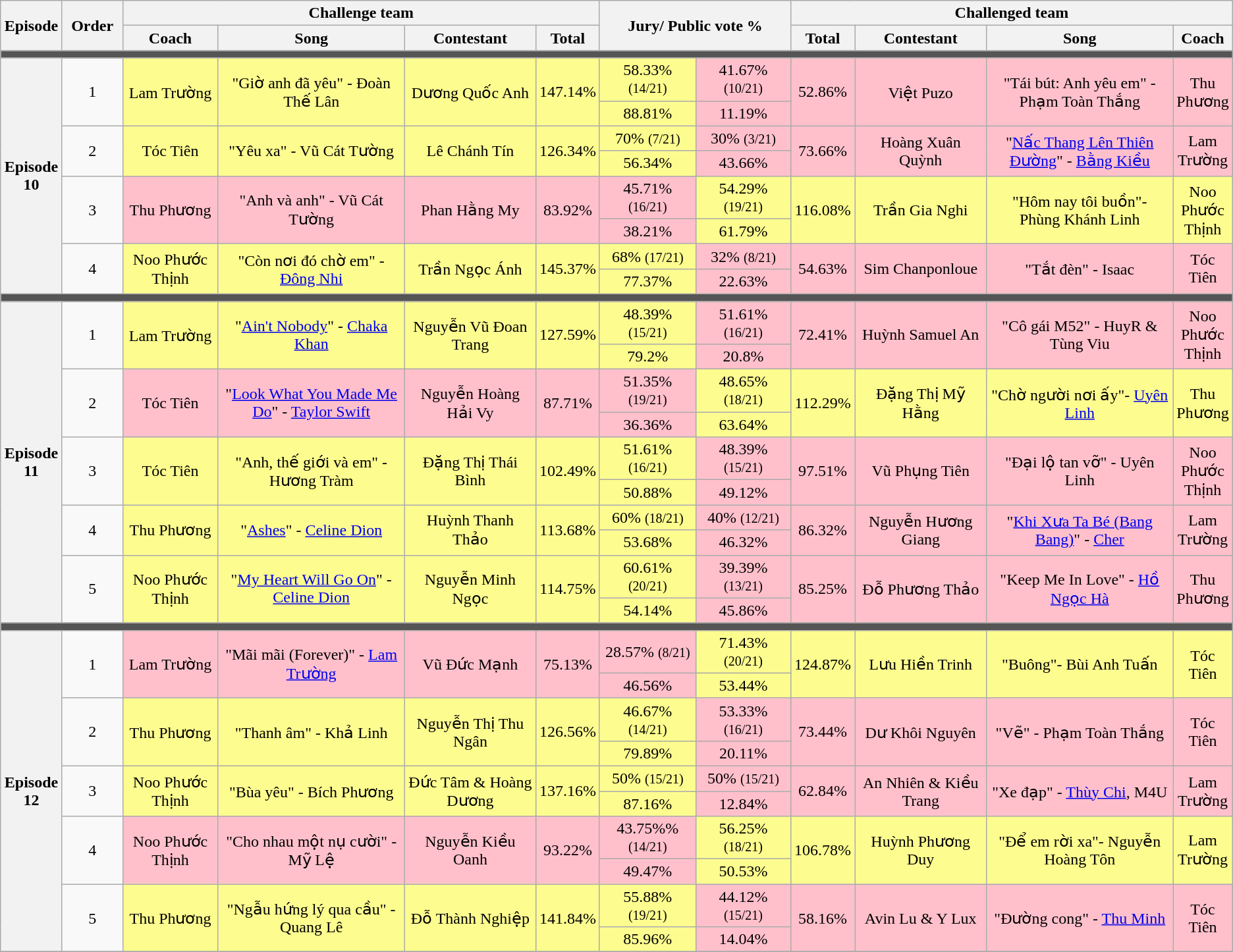<table class="wikitable" style="text-align:center">
<tr>
<th rowspan="2" style="width:05%;">Episode</th>
<th rowspan="2" style="width:05%;">Order</th>
<th colspan="4">Challenge team</th>
<th rowspan="2" colspan="2" style="width:10%;">Jury/ Public vote %</th>
<th colspan="4">Challenged team</th>
</tr>
<tr>
<th style="width:08%;">Coach</th>
<th style="width:16%;">Song</th>
<th style="width:11%;">Contestant</th>
<th style="width:5%;">Total</th>
<th style="width:5%;">Total</th>
<th style="width:11%;">Contestant</th>
<th style="width:16%;">Song</th>
<th style="width:08%;">Coach</th>
</tr>
<tr>
<td colspan="12" style="background:#555;"></td>
</tr>
<tr>
<th rowspan="8" scope="row">Episode 10<br><small></small></th>
<td rowspan="2">1</td>
<td bgcolor="#fdfc8f" rowspan="2">Lam Trường</td>
<td bgcolor="#fdfc8f" rowspan="2">"Giờ anh đã yêu" - Đoàn Thế Lân</td>
<td bgcolor="#fdfc8f" rowspan="2">Dương Quốc Anh</td>
<td bgcolor="#fdfc8f" rowspan="2">147.14%</td>
<td width="8%" bgcolor="#fdfc8f">58.33% <small>(14/21)</small></td>
<td width="8%" bgcolor="pink">41.67% <small>(10/21)</small></td>
<td bgcolor="pink" rowspan="2">52.86%</td>
<td bgcolor="pink" rowspan="2">Việt Puzo</td>
<td bgcolor="pink" rowspan="2">"Tái bút: Anh yêu em" - Phạm Toàn Thắng</td>
<td bgcolor="pink" rowspan="2">Thu Phương</td>
</tr>
<tr>
<td bgcolor="#fdfc8f">88.81%</td>
<td bgcolor="pink">11.19%</td>
</tr>
<tr>
<td rowspan="2">2</td>
<td bgcolor="#fdfc8f" rowspan="2">Tóc Tiên</td>
<td bgcolor="#fdfc8f" rowspan="2">"Yêu xa" - Vũ Cát Tường</td>
<td bgcolor="#fdfc8f" rowspan="2">Lê Chánh Tín</td>
<td bgcolor="#fdfc8f" rowspan="2">126.34%</td>
<td width="8%" bgcolor="#fdfc8f">70% <small>(7/21)</small></td>
<td width="8%" bgcolor="pink">30% <small>(3/21)</small></td>
<td bgcolor="pink" rowspan="2">73.66%</td>
<td bgcolor="pink" rowspan="2">Hoàng Xuân Quỳnh</td>
<td bgcolor="pink" rowspan="2">"<a href='#'>Nấc Thang Lên Thiên Đường</a>" - <a href='#'>Bằng Kiều</a></td>
<td bgcolor="pink" rowspan="2">Lam Trường</td>
</tr>
<tr>
<td bgcolor="#fdfc8f">56.34%</td>
<td bgcolor="pink">43.66%</td>
</tr>
<tr>
<td rowspan="2">3</td>
<td bgcolor="pink" rowspan="2">Thu Phương</td>
<td bgcolor="pink" rowspan="2">"Anh và anh" - Vũ Cát Tường</td>
<td bgcolor="pink" rowspan="2">Phan Hằng My</td>
<td bgcolor="pink" rowspan="2">83.92%</td>
<td width="8%" bgcolor="pink">45.71% <small>(16/21)</small></td>
<td width="8%" bgcolor="#fdfc8f">54.29% <small>(19/21)</small></td>
<td bgcolor="#fdfc8f" rowspan="2">116.08%</td>
<td bgcolor="#fdfc8f" bgcolor="#fdfc8f" rowspan="2">Trần Gia Nghi</td>
<td bgcolor="#fdfc8f" rowspan="2">"Hôm nay tôi buồn"- Phùng Khánh Linh</td>
<td bgcolor="#fdfc8f" rowspan="2">Noo Phước Thịnh</td>
</tr>
<tr>
<td bgcolor="pink">38.21%</td>
<td bgcolor="#fdfc8f">61.79%</td>
</tr>
<tr>
<td rowspan="2">4</td>
<td bgcolor="#fdfc8f" rowspan="2">Noo Phước Thịnh</td>
<td bgcolor="#fdfc8f" rowspan="2">"Còn nơi đó chờ em" - <a href='#'>Đông Nhi</a></td>
<td bgcolor="#fdfc8f" rowspan="2">Trần Ngọc Ánh</td>
<td bgcolor="#fdfc8f" rowspan="2">145.37%</td>
<td width="8%" bgcolor="#fdfc8f">68% <small>(17/21)</small></td>
<td width="8%" bgcolor="pink">32% <small>(8/21)</small></td>
<td bgcolor="pink" rowspan="2">54.63%</td>
<td bgcolor="pink" rowspan="2">Sim Chanponloue</td>
<td bgcolor="pink" rowspan="2">"Tắt đèn" - Isaac</td>
<td bgcolor="pink" rowspan="2">Tóc Tiên</td>
</tr>
<tr>
<td bgcolor="#fdfc8f">77.37%</td>
<td bgcolor="pink">22.63%</td>
</tr>
<tr>
<td colspan="12" style="background:#555;"></td>
</tr>
<tr>
<th rowspan="10" scope="row">Episode 11<br><small></small></th>
<td rowspan="2">1</td>
<td bgcolor="#fdfc8f" rowspan="2">Lam Trường</td>
<td bgcolor="#fdfc8f" rowspan="2">"<a href='#'>Ain't Nobody</a>" - <a href='#'>Chaka Khan</a></td>
<td bgcolor="#fdfc8f" rowspan="2">Nguyễn Vũ Đoan Trang</td>
<td bgcolor="#fdfc8f" rowspan="2">127.59%</td>
<td width="8%" bgcolor="#fdfc8f">48.39% <small>(15/21)</small></td>
<td width="8%" bgcolor="pink">51.61% <small>(16/21)</small></td>
<td bgcolor="pink" rowspan="2">72.41%</td>
<td bgcolor="pink" rowspan="2">Huỳnh Samuel An</td>
<td bgcolor="pink" rowspan="2">"Cô gái M52" - HuyR & Tùng Viu</td>
<td bgcolor="pink" rowspan="2">Noo Phước Thịnh</td>
</tr>
<tr>
<td bgcolor="#fdfc8f">79.2%</td>
<td bgcolor="pink">20.8%</td>
</tr>
<tr>
<td rowspan="2">2</td>
<td bgcolor="pink" rowspan="2">Tóc Tiên</td>
<td bgcolor="pink" rowspan="2">"<a href='#'>Look What You Made Me Do</a>" - <a href='#'>Taylor Swift</a></td>
<td bgcolor="pink" rowspan="2">Nguyễn Hoàng Hải Vy</td>
<td bgcolor="pink" rowspan="2">87.71%</td>
<td width="8%" bgcolor="pink">51.35% <small>(19/21)</small></td>
<td width="8%" bgcolor="#fdfc8f">48.65% <small>(18/21)</small></td>
<td bgcolor="#fdfc8f" rowspan="2">112.29%</td>
<td bgcolor="#fdfc8f" bgcolor="#fdfc8f" rowspan="2">Đặng Thị Mỹ Hằng</td>
<td bgcolor="#fdfc8f" rowspan="2">"Chờ người nơi ấy"- <a href='#'>Uyên Linh</a></td>
<td bgcolor="#fdfc8f" rowspan="2">Thu Phương</td>
</tr>
<tr>
<td bgcolor="pink">36.36%</td>
<td bgcolor="#fdfc8f">63.64%</td>
</tr>
<tr>
<td rowspan="2">3</td>
<td bgcolor="#fdfc8f" rowspan="2">Tóc Tiên</td>
<td bgcolor="#fdfc8f" rowspan="2">"Anh, thế giới và em" - Hương Tràm</td>
<td bgcolor="#fdfc8f" rowspan="2">Đặng Thị Thái Bình</td>
<td bgcolor="#fdfc8f" rowspan="2">102.49%</td>
<td width="8%" bgcolor="#fdfc8f">51.61% <small>(16/21)</small></td>
<td width="8%" bgcolor="pink">48.39% <small>(15/21)</small></td>
<td bgcolor="pink" rowspan="2">97.51%</td>
<td bgcolor="pink" rowspan="2">Vũ Phụng Tiên</td>
<td bgcolor="pink" rowspan="2">"Đại lộ tan vỡ" - Uyên Linh</td>
<td bgcolor="pink" rowspan="2">Noo Phước Thịnh</td>
</tr>
<tr>
<td bgcolor="#fdfc8f">50.88%</td>
<td bgcolor="pink">49.12%</td>
</tr>
<tr>
<td rowspan="2">4</td>
<td bgcolor="#fdfc8f" rowspan="2">Thu Phương</td>
<td bgcolor="#fdfc8f" rowspan="2">"<a href='#'>Ashes</a>" - <a href='#'>Celine Dion</a></td>
<td bgcolor="#fdfc8f" rowspan="2">Huỳnh Thanh Thảo</td>
<td bgcolor="#fdfc8f" rowspan="2">113.68%</td>
<td width="8%" bgcolor="#fdfc8f">60% <small>(18/21)</small></td>
<td width="8%" bgcolor="pink">40% <small>(12/21)</small></td>
<td bgcolor="pink" rowspan="2">86.32%</td>
<td bgcolor="pink" rowspan="2">Nguyễn Hương Giang</td>
<td bgcolor="pink" rowspan="2">"<a href='#'>Khi Xưa Ta Bé (Bang Bang)</a>" - <a href='#'>Cher</a></td>
<td bgcolor="pink" rowspan="2">Lam Trường</td>
</tr>
<tr>
<td bgcolor="#fdfc8f">53.68%</td>
<td bgcolor="pink">46.32%</td>
</tr>
<tr>
<td rowspan="2">5</td>
<td bgcolor="#fdfc8f" rowspan="2">Noo Phước Thịnh</td>
<td bgcolor="#fdfc8f" rowspan="2">"<a href='#'>My Heart Will Go On</a>" - <a href='#'>Celine Dion</a></td>
<td bgcolor="#fdfc8f" rowspan="2">Nguyễn Minh Ngọc</td>
<td bgcolor="#fdfc8f" rowspan="2">114.75%</td>
<td width="8%" bgcolor="#fdfc8f">60.61% <small>(20/21)</small></td>
<td width="8%" bgcolor="pink">39.39% <small>(13/21)</small></td>
<td bgcolor="pink" rowspan="2">85.25%</td>
<td bgcolor="pink" rowspan="2">Đỗ Phương Thảo</td>
<td bgcolor="pink" rowspan="2">"Keep Me In Love" - <a href='#'>Hồ Ngọc Hà</a></td>
<td bgcolor="pink" rowspan="2">Thu Phương</td>
</tr>
<tr>
<td bgcolor="#fdfc8f">54.14%</td>
<td bgcolor="pink">45.86%</td>
</tr>
<tr>
<td colspan="12" style="background:#555;"></td>
</tr>
<tr>
<th rowspan="10" scope="row">Episode 12<br><small></small></th>
<td rowspan="2">1</td>
<td bgcolor="pink" rowspan="2">Lam Trường</td>
<td bgcolor="pink" rowspan="2">"Mãi mãi (Forever)" - <a href='#'>Lam Trường</a></td>
<td bgcolor="pink" rowspan="2">Vũ Đức Mạnh</td>
<td bgcolor="pink" rowspan="2">75.13%</td>
<td width="8%" bgcolor="pink">28.57% <small>(8/21)</small></td>
<td width="8%" bgcolor="#fdfc8f">71.43% <small>(20/21)</small></td>
<td bgcolor="#fdfc8f" rowspan="2">124.87%</td>
<td bgcolor="#fdfc8f" bgcolor="#fdfc8f" rowspan="2">Lưu Hiền Trinh</td>
<td bgcolor="#fdfc8f" rowspan="2">"Buông"- Bùi Anh Tuấn</td>
<td bgcolor="#fdfc8f" rowspan="2">Tóc Tiên</td>
</tr>
<tr>
<td bgcolor="pink">46.56%</td>
<td bgcolor="#fdfc8f">53.44%</td>
</tr>
<tr>
<td rowspan="2">2</td>
<td bgcolor="#fdfc8f" rowspan="2">Thu Phương</td>
<td bgcolor="#fdfc8f" rowspan="2">"Thanh âm" - Khả Linh</td>
<td bgcolor="#fdfc8f" rowspan="2">Nguyễn Thị Thu Ngân</td>
<td bgcolor="#fdfc8f" rowspan="2">126.56%</td>
<td width="8%" bgcolor="#fdfc8f">46.67% <small>(14/21)</small></td>
<td width="8%" bgcolor="pink">53.33% <small>(16/21)</small></td>
<td bgcolor="pink" rowspan="2">73.44%</td>
<td bgcolor="pink" rowspan="2">Dư Khôi Nguyên</td>
<td bgcolor="pink" rowspan="2">"Vẽ" - Phạm Toàn Thắng</td>
<td bgcolor="pink" rowspan="2">Tóc Tiên</td>
</tr>
<tr>
<td bgcolor="#fdfc8f">79.89%</td>
<td bgcolor="pink">20.11%</td>
</tr>
<tr>
<td rowspan="2">3</td>
<td bgcolor="#fdfc8f" rowspan="2">Noo Phước Thịnh</td>
<td bgcolor="#fdfc8f" rowspan="2">"Bùa yêu" - Bích Phương</td>
<td bgcolor="#fdfc8f" rowspan="2">Đức Tâm & Hoàng Dương</td>
<td bgcolor="#fdfc8f" rowspan="2">137.16%</td>
<td width="8%" bgcolor="#fdfc8f">50% <small>(15/21)</small></td>
<td width="8%" bgcolor="pink">50% <small>(15/21)</small></td>
<td bgcolor="pink" rowspan="2">62.84%</td>
<td bgcolor="pink" rowspan="2">An Nhiên & Kiều Trang</td>
<td bgcolor="pink" rowspan="2">"Xe đạp" - <a href='#'>Thùy Chi</a>, M4U</td>
<td bgcolor="pink" rowspan="2">Lam Trường</td>
</tr>
<tr>
<td bgcolor="#fdfc8f">87.16%</td>
<td bgcolor="pink">12.84%</td>
</tr>
<tr>
<td rowspan="2">4</td>
<td bgcolor="pink" rowspan="2">Noo Phước Thịnh</td>
<td bgcolor="pink" rowspan="2">"Cho nhau một nụ cười" - Mỹ Lệ</td>
<td bgcolor="pink" rowspan="2">Nguyễn Kiều Oanh</td>
<td bgcolor="pink" rowspan="2">93.22%</td>
<td width="8%" bgcolor="pink">43.75%% <small>(14/21)</small></td>
<td width="8%" bgcolor="#fdfc8f">56.25% <small>(18/21)</small></td>
<td bgcolor="#fdfc8f" rowspan="2">106.78%</td>
<td bgcolor="#fdfc8f" bgcolor="#fdfc8f" rowspan="2">Huỳnh Phương Duy</td>
<td bgcolor="#fdfc8f" rowspan="2">"Để em rời xa"- Nguyễn Hoàng Tôn</td>
<td bgcolor="#fdfc8f" rowspan="2">Lam Trường</td>
</tr>
<tr>
<td bgcolor="pink">49.47%</td>
<td bgcolor="#fdfc8f">50.53%</td>
</tr>
<tr>
<td rowspan="2">5</td>
<td bgcolor="#fdfc8f" rowspan="2">Thu Phương</td>
<td bgcolor="#fdfc8f" rowspan="2">"Ngẫu hứng lý qua cầu" - Quang Lê</td>
<td bgcolor="#fdfc8f" rowspan="2">Đỗ Thành Nghiệp</td>
<td bgcolor="#fdfc8f" rowspan="2">141.84%</td>
<td width="8%" bgcolor="#fdfc8f">55.88% <small>(19/21)</small></td>
<td width="8%" bgcolor="pink">44.12% <small>(15/21)</small></td>
<td bgcolor="pink" rowspan="2">58.16%</td>
<td bgcolor="pink" rowspan="2">Avin Lu & Y Lux</td>
<td bgcolor="pink" rowspan="2">"Đường cong" - <a href='#'>Thu Minh</a></td>
<td bgcolor="pink" rowspan="2">Tóc Tiên</td>
</tr>
<tr>
<td bgcolor="#fdfc8f">85.96%</td>
<td bgcolor="pink">14.04%</td>
</tr>
<tr>
</tr>
</table>
